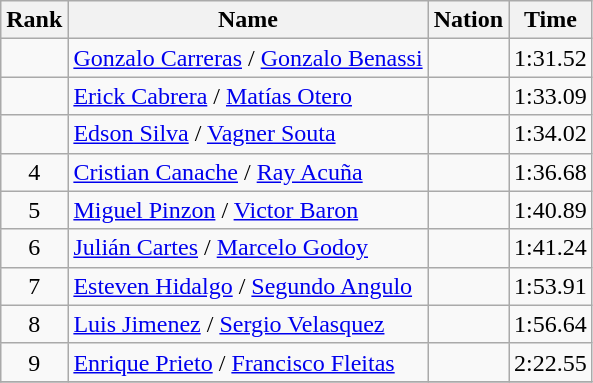<table class="wikitable sortable" style="text-align:center">
<tr>
<th>Rank</th>
<th>Name</th>
<th>Nation</th>
<th>Time</th>
</tr>
<tr>
<td></td>
<td align=left><a href='#'>Gonzalo Carreras</a> / <a href='#'>Gonzalo Benassi</a></td>
<td align=left></td>
<td>1:31.52</td>
</tr>
<tr>
<td></td>
<td align=left><a href='#'>Erick Cabrera</a> / <a href='#'>Matías Otero</a></td>
<td align=left></td>
<td>1:33.09</td>
</tr>
<tr>
<td></td>
<td align=left><a href='#'>Edson Silva</a> / <a href='#'>Vagner Souta</a></td>
<td align=left></td>
<td>1:34.02</td>
</tr>
<tr>
<td>4</td>
<td align=left><a href='#'>Cristian Canache</a> / <a href='#'>Ray Acuña</a></td>
<td align=left></td>
<td>1:36.68</td>
</tr>
<tr>
<td>5</td>
<td align=left><a href='#'>Miguel Pinzon</a> / <a href='#'>Victor Baron</a></td>
<td align=left></td>
<td>1:40.89</td>
</tr>
<tr>
<td>6</td>
<td align=left><a href='#'>Julián Cartes</a> / <a href='#'>Marcelo Godoy</a></td>
<td align=left></td>
<td>1:41.24</td>
</tr>
<tr>
<td>7</td>
<td align=left><a href='#'>Esteven Hidalgo</a> / <a href='#'>Segundo Angulo</a></td>
<td align=left></td>
<td>1:53.91</td>
</tr>
<tr>
<td>8</td>
<td align=left><a href='#'>Luis Jimenez</a> / <a href='#'>Sergio Velasquez</a></td>
<td align=left></td>
<td>1:56.64</td>
</tr>
<tr>
<td>9</td>
<td align=left><a href='#'>Enrique Prieto</a> / <a href='#'>Francisco Fleitas</a></td>
<td align=left></td>
<td>2:22.55</td>
</tr>
<tr>
</tr>
</table>
